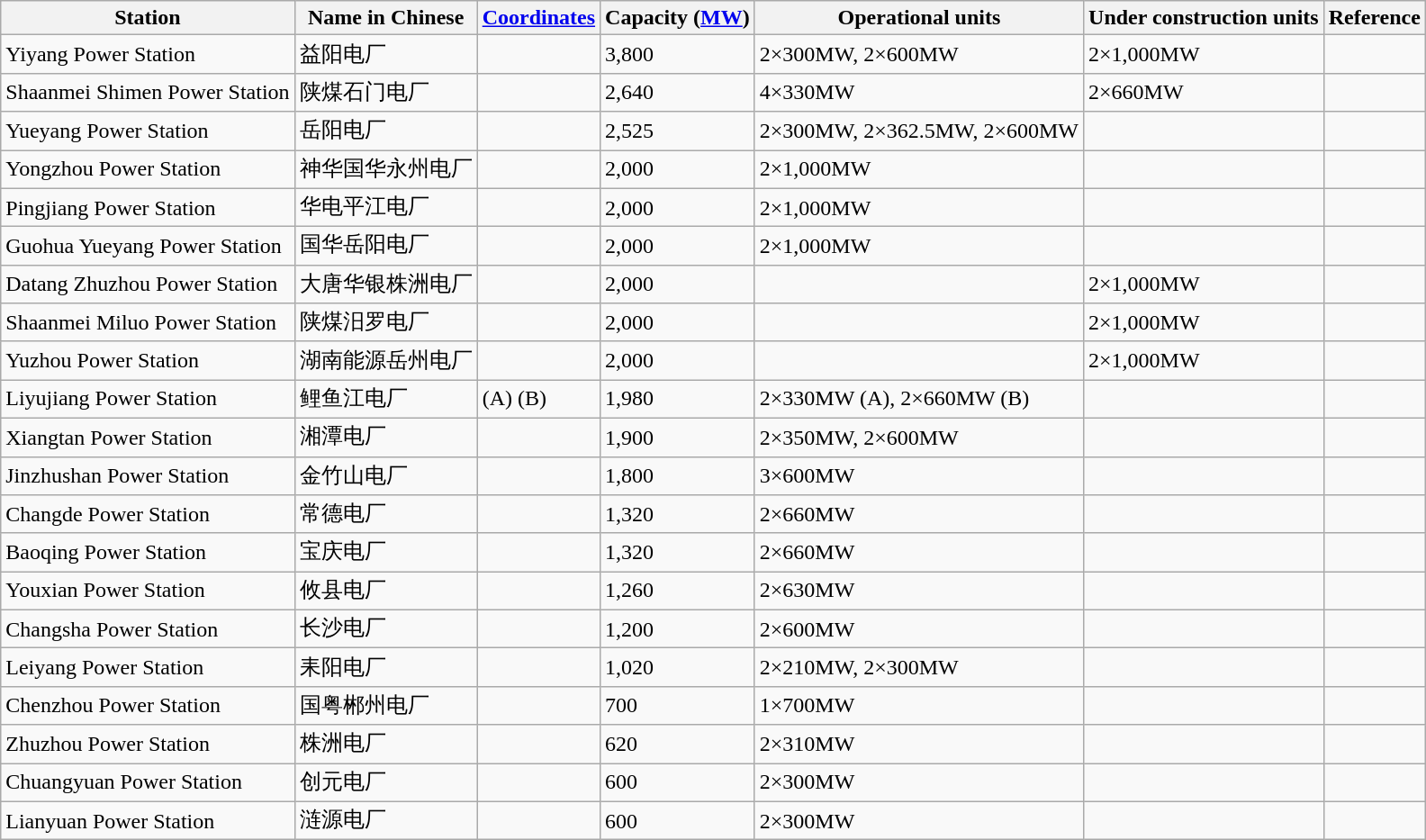<table class="wikitable sortable">
<tr>
<th>Station</th>
<th>Name in Chinese</th>
<th><a href='#'>Coordinates</a></th>
<th>Capacity (<a href='#'>MW</a>)</th>
<th>Operational units</th>
<th>Under construction units</th>
<th>Reference</th>
</tr>
<tr>
<td>Yiyang Power Station</td>
<td>益阳电厂</td>
<td></td>
<td>3,800</td>
<td>2×300MW, 2×600MW</td>
<td>2×1,000MW</td>
<td></td>
</tr>
<tr>
<td>Shaanmei Shimen Power Station</td>
<td>陕煤石门电厂</td>
<td></td>
<td>2,640</td>
<td>4×330MW</td>
<td>2×660MW</td>
<td></td>
</tr>
<tr>
<td>Yueyang Power Station</td>
<td>岳阳电厂</td>
<td></td>
<td>2,525</td>
<td>2×300MW, 2×362.5MW, 2×600MW</td>
<td></td>
<td></td>
</tr>
<tr>
<td>Yongzhou Power Station</td>
<td>神华国华永州电厂</td>
<td></td>
<td>2,000</td>
<td>2×1,000MW</td>
<td></td>
<td></td>
</tr>
<tr>
<td>Pingjiang Power Station</td>
<td>华电平江电厂</td>
<td></td>
<td>2,000</td>
<td>2×1,000MW</td>
<td></td>
<td></td>
</tr>
<tr>
<td>Guohua Yueyang Power Station</td>
<td>国华岳阳电厂</td>
<td></td>
<td>2,000</td>
<td>2×1,000MW</td>
<td></td>
<td></td>
</tr>
<tr>
<td>Datang Zhuzhou Power Station</td>
<td>大唐华银株洲电厂</td>
<td></td>
<td>2,000</td>
<td></td>
<td>2×1,000MW</td>
<td></td>
</tr>
<tr>
<td>Shaanmei Miluo Power Station</td>
<td>陕煤汨罗电厂</td>
<td></td>
<td>2,000</td>
<td></td>
<td>2×1,000MW</td>
<td></td>
</tr>
<tr>
<td>Yuzhou Power Station</td>
<td>湖南能源岳州电厂</td>
<td></td>
<td>2,000</td>
<td></td>
<td>2×1,000MW</td>
<td></td>
</tr>
<tr>
<td>Liyujiang Power Station</td>
<td>鲤鱼江电厂</td>
<td> (A)  (B)</td>
<td>1,980</td>
<td>2×330MW (A), 2×660MW (B)</td>
<td></td>
<td></td>
</tr>
<tr>
<td>Xiangtan Power Station</td>
<td>湘潭电厂</td>
<td></td>
<td>1,900</td>
<td>2×350MW, 2×600MW</td>
<td></td>
<td></td>
</tr>
<tr>
<td>Jinzhushan Power Station</td>
<td>金竹山电厂</td>
<td></td>
<td>1,800</td>
<td>3×600MW</td>
<td></td>
<td></td>
</tr>
<tr>
<td>Changde Power Station</td>
<td>常德电厂</td>
<td></td>
<td>1,320</td>
<td>2×660MW</td>
<td></td>
<td></td>
</tr>
<tr>
<td>Baoqing Power Station</td>
<td>宝庆电厂</td>
<td></td>
<td>1,320</td>
<td>2×660MW</td>
<td></td>
<td></td>
</tr>
<tr>
<td>Youxian Power Station</td>
<td>攸县电厂</td>
<td></td>
<td>1,260</td>
<td>2×630MW</td>
<td></td>
<td></td>
</tr>
<tr>
<td>Changsha Power Station</td>
<td>长沙电厂</td>
<td></td>
<td>1,200</td>
<td>2×600MW</td>
<td></td>
<td></td>
</tr>
<tr>
<td>Leiyang Power Station</td>
<td>耒阳电厂</td>
<td></td>
<td>1,020</td>
<td>2×210MW, 2×300MW</td>
<td></td>
<td></td>
</tr>
<tr>
<td>Chenzhou Power Station</td>
<td>国粤郴州电厂</td>
<td></td>
<td>700</td>
<td>1×700MW</td>
<td></td>
<td></td>
</tr>
<tr>
<td>Zhuzhou Power Station</td>
<td>株洲电厂</td>
<td></td>
<td>620</td>
<td>2×310MW</td>
<td></td>
<td></td>
</tr>
<tr>
<td>Chuangyuan Power Station</td>
<td>创元电厂</td>
<td></td>
<td>600</td>
<td>2×300MW</td>
<td></td>
<td></td>
</tr>
<tr>
<td>Lianyuan Power Station</td>
<td>涟源电厂</td>
<td></td>
<td>600</td>
<td>2×300MW</td>
<td></td>
<td></td>
</tr>
</table>
